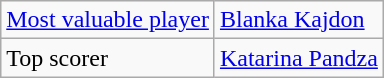<table class="wikitable">
<tr>
<td><a href='#'>Most valuable player</a></td>
<td> <a href='#'>Blanka Kajdon</a></td>
</tr>
<tr>
<td>Top scorer</td>
<td> <a href='#'>Katarina Pandza</a></td>
</tr>
</table>
